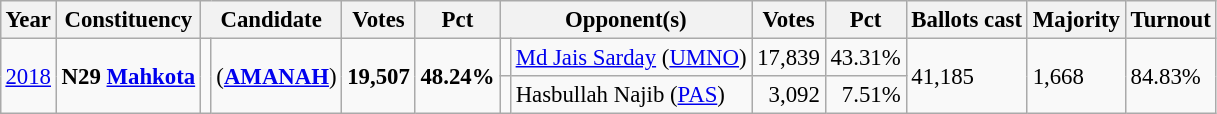<table class="wikitable" style="margin:0.5em ; font-size:95%">
<tr>
<th>Year</th>
<th>Constituency</th>
<th colspan="2">Candidate</th>
<th>Votes</th>
<th>Pct</th>
<th colspan="2">Opponent(s)</th>
<th>Votes</th>
<th>Pct</th>
<th>Ballots cast</th>
<th>Majority</th>
<th>Turnout</th>
</tr>
<tr>
<td rowspan="2"><a href='#'>2018</a></td>
<td rowspan="2"><strong>N29 <a href='#'>Mahkota</a></strong></td>
<td rowspan="2" ></td>
<td rowspan="2"> (<a href='#'><strong>AMANAH</strong></a>)</td>
<td rowspan="2" align=right><strong>19,507</strong></td>
<td rowspan="2"><strong>48.24%</strong></td>
<td></td>
<td><a href='#'>Md Jais Sarday</a> (<a href='#'>UMNO</a>)</td>
<td style="text-align:right;">17,839</td>
<td>43.31%</td>
<td rowspan="2">41,185</td>
<td rowspan="2">1,668</td>
<td rowspan="2">84.83%</td>
</tr>
<tr>
<td></td>
<td>Hasbullah Najib (<a href='#'>PAS</a>)</td>
<td align=right>3,092</td>
<td align=right>7.51%</td>
</tr>
</table>
